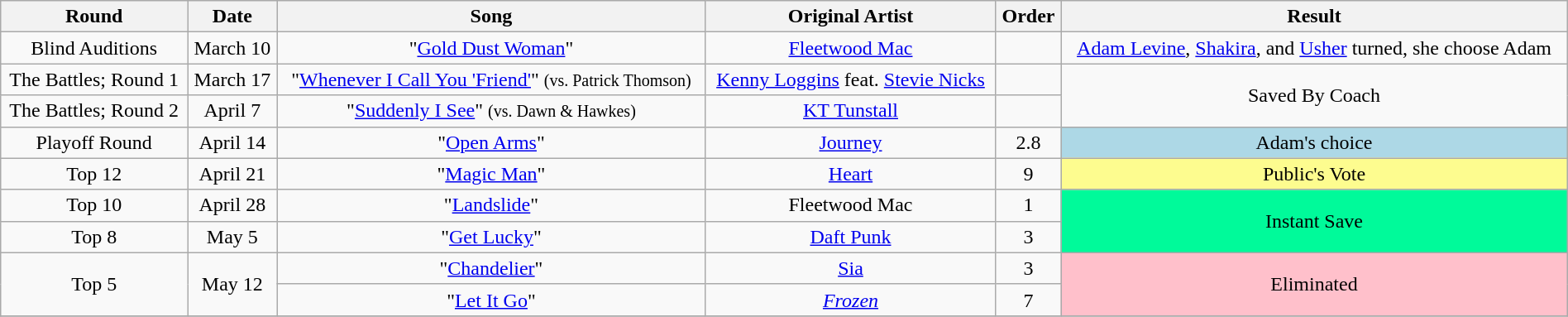<table class="wikitable" style="text-align:center; width:100%;">
<tr>
<th>Round</th>
<th>Date</th>
<th>Song</th>
<th>Original Artist</th>
<th>Order</th>
<th>Result</th>
</tr>
<tr>
<td>Blind Auditions</td>
<td>March 10</td>
<td>"<a href='#'>Gold Dust Woman</a>"</td>
<td><a href='#'>Fleetwood Mac</a></td>
<td></td>
<td><a href='#'>Adam Levine</a>, <a href='#'>Shakira</a>, and <a href='#'>Usher</a> turned, she choose Adam</td>
</tr>
<tr>
<td>The Battles; Round 1</td>
<td>March 17</td>
<td>"<a href='#'>Whenever I Call You 'Friend'</a>" <small>(vs. Patrick Thomson)</small></td>
<td><a href='#'>Kenny Loggins</a> feat. <a href='#'>Stevie Nicks</a></td>
<td></td>
<td rowspan="2">Saved By Coach</td>
</tr>
<tr>
<td>The Battles; Round 2</td>
<td>April 7</td>
<td>"<a href='#'>Suddenly I See</a>" <small>(vs. Dawn & Hawkes)</small></td>
<td><a href='#'>KT Tunstall</a></td>
<td></td>
</tr>
<tr>
<td>Playoff Round</td>
<td>April 14</td>
<td>"<a href='#'>Open Arms</a>"</td>
<td><a href='#'>Journey</a></td>
<td>2.8</td>
<td style="background:#add8e6;">Adam's choice</td>
</tr>
<tr>
<td>Top 12</td>
<td>April 21</td>
<td>"<a href='#'>Magic Man</a>"</td>
<td><a href='#'>Heart</a></td>
<td>9</td>
<td style="background:#fdfc8f;">Public's Vote</td>
</tr>
<tr>
<td>Top 10</td>
<td>April 28</td>
<td>"<a href='#'>Landslide</a>"</td>
<td>Fleetwood Mac</td>
<td>1</td>
<td rowspan="2"  style="background:#00FA9A;">Instant Save</td>
</tr>
<tr>
<td>Top 8</td>
<td>May 5</td>
<td>"<a href='#'>Get Lucky</a>"</td>
<td><a href='#'>Daft Punk</a></td>
<td>3</td>
</tr>
<tr>
<td rowspan="2">Top 5</td>
<td rowspan="2">May 12</td>
<td>"<a href='#'>Chandelier</a>"</td>
<td><a href='#'>Sia</a></td>
<td>3</td>
<td rowspan="2" style="background:pink;">Eliminated</td>
</tr>
<tr>
<td>"<a href='#'>Let It Go</a>"</td>
<td><em><a href='#'>Frozen</a></em></td>
<td>7</td>
</tr>
<tr>
</tr>
</table>
